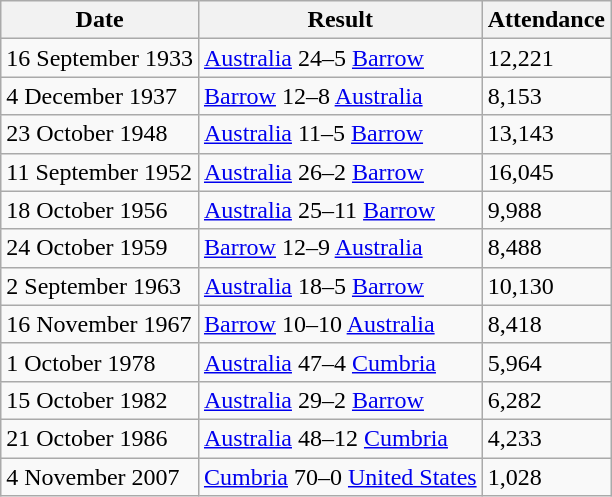<table class="wikitable">
<tr>
<th>Date</th>
<th>Result</th>
<th>Attendance</th>
</tr>
<tr>
<td>16 September 1933</td>
<td> <a href='#'>Australia</a> 24–5  <a href='#'>Barrow</a></td>
<td>12,221</td>
</tr>
<tr>
<td>4 December 1937</td>
<td> <a href='#'>Barrow</a> 12–8  <a href='#'>Australia</a></td>
<td>8,153</td>
</tr>
<tr>
<td>23 October 1948</td>
<td> <a href='#'>Australia</a> 11–5  <a href='#'>Barrow</a></td>
<td>13,143</td>
</tr>
<tr>
<td>11 September 1952</td>
<td> <a href='#'>Australia</a> 26–2  <a href='#'>Barrow</a></td>
<td>16,045</td>
</tr>
<tr>
<td>18 October 1956</td>
<td> <a href='#'>Australia</a> 25–11  <a href='#'>Barrow</a></td>
<td>9,988</td>
</tr>
<tr>
<td>24 October 1959</td>
<td> <a href='#'>Barrow</a> 12–9  <a href='#'>Australia</a></td>
<td>8,488</td>
</tr>
<tr>
<td>2 September 1963</td>
<td> <a href='#'>Australia</a> 18–5  <a href='#'>Barrow</a></td>
<td>10,130</td>
</tr>
<tr>
<td>16 November 1967</td>
<td> <a href='#'>Barrow</a> 10–10  <a href='#'>Australia</a></td>
<td>8,418</td>
</tr>
<tr>
<td>1 October 1978</td>
<td> <a href='#'>Australia</a> 47–4  <a href='#'>Cumbria</a></td>
<td>5,964</td>
</tr>
<tr>
<td>15 October 1982</td>
<td> <a href='#'>Australia</a> 29–2  <a href='#'>Barrow</a></td>
<td>6,282</td>
</tr>
<tr>
<td>21 October 1986</td>
<td> <a href='#'>Australia</a> 48–12  <a href='#'>Cumbria</a></td>
<td>4,233</td>
</tr>
<tr>
<td>4 November 2007</td>
<td> <a href='#'>Cumbria</a> 70–0  <a href='#'>United States</a></td>
<td>1,028</td>
</tr>
</table>
